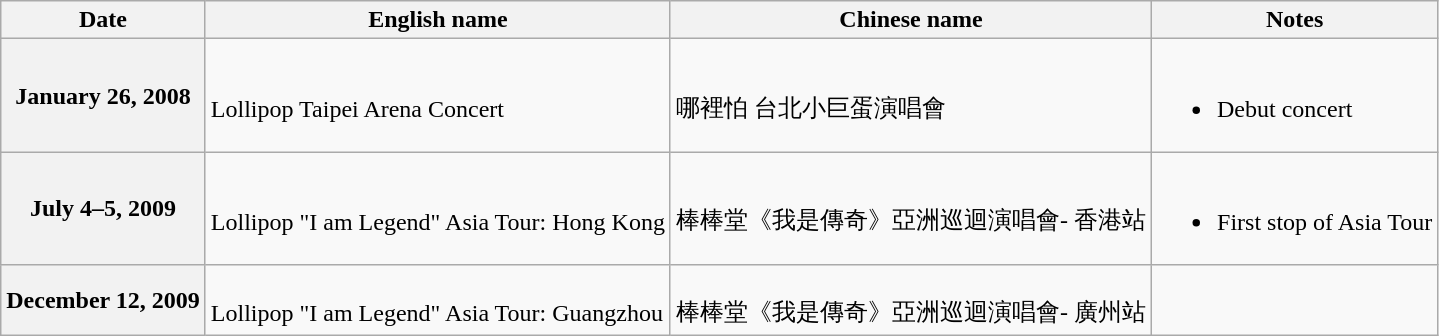<table class="wikitable">
<tr>
<th>Date</th>
<th>English name</th>
<th>Chinese name</th>
<th>Notes</th>
</tr>
<tr>
<th>January 26, 2008</th>
<td><br>Lollipop Taipei Arena Concert</td>
<td><br>哪裡怕 台北小巨蛋演唱會</td>
<td><br><ul><li>Debut concert</li></ul></td>
</tr>
<tr>
<th>July 4–5, 2009</th>
<td><br>Lollipop "I am Legend" Asia Tour: Hong Kong</td>
<td><br>棒棒堂《我是傳奇》亞洲巡迴演唱會- 香港站</td>
<td><br><ul><li>First stop of Asia Tour</li></ul></td>
</tr>
<tr>
<th>December 12, 2009</th>
<td><br>Lollipop "I am Legend" Asia Tour: Guangzhou</td>
<td><br>棒棒堂《我是傳奇》亞洲巡迴演唱會- 廣州站</td>
<td></td>
</tr>
</table>
